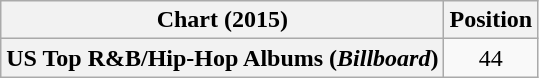<table class="wikitable plainrowheaders">
<tr>
<th>Chart (2015)</th>
<th>Position</th>
</tr>
<tr>
<th scope="row">US Top R&B/Hip-Hop Albums (<em>Billboard</em>)</th>
<td align="center">44</td>
</tr>
</table>
